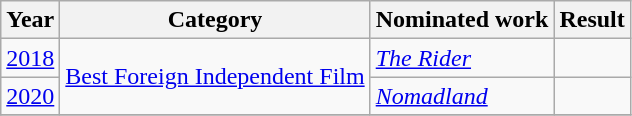<table class="wikitable">
<tr>
<th>Year</th>
<th>Category</th>
<th>Nominated work</th>
<th>Result</th>
</tr>
<tr>
<td><a href='#'>2018</a></td>
<td rowspan="2"><a href='#'>Best Foreign Independent Film</a></td>
<td><em><a href='#'>The Rider</a></em></td>
<td></td>
</tr>
<tr>
<td><a href='#'>2020</a></td>
<td><em><a href='#'>Nomadland</a></em></td>
<td></td>
</tr>
<tr>
</tr>
</table>
